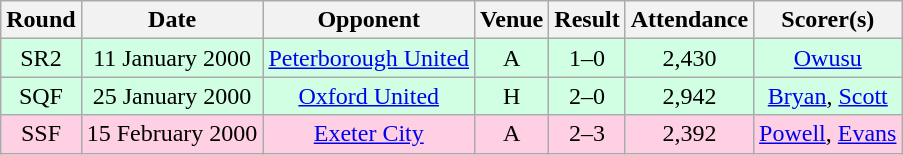<table class="wikitable" style="text-align:center;">
<tr>
<th>Round</th>
<th>Date</th>
<th>Opponent</th>
<th>Venue</th>
<th>Result</th>
<th>Attendance</th>
<th>Scorer(s)</th>
</tr>
<tr style="background:#d0ffe3;">
<td>SR2</td>
<td>11 January 2000</td>
<td><a href='#'>Peterborough United</a></td>
<td>A</td>
<td>1–0</td>
<td>2,430</td>
<td><a href='#'>Owusu</a></td>
</tr>
<tr style="background:#d0ffe3;">
<td>SQF</td>
<td>25 January 2000</td>
<td><a href='#'>Oxford United</a></td>
<td>H</td>
<td>2–0</td>
<td>2,942</td>
<td><a href='#'>Bryan</a>, <a href='#'>Scott</a></td>
</tr>
<tr style="background:#ffd0e3;">
<td>SSF</td>
<td>15 February 2000</td>
<td><a href='#'>Exeter City</a></td>
<td>A</td>
<td>2–3</td>
<td>2,392</td>
<td><a href='#'>Powell</a>, <a href='#'>Evans</a></td>
</tr>
</table>
